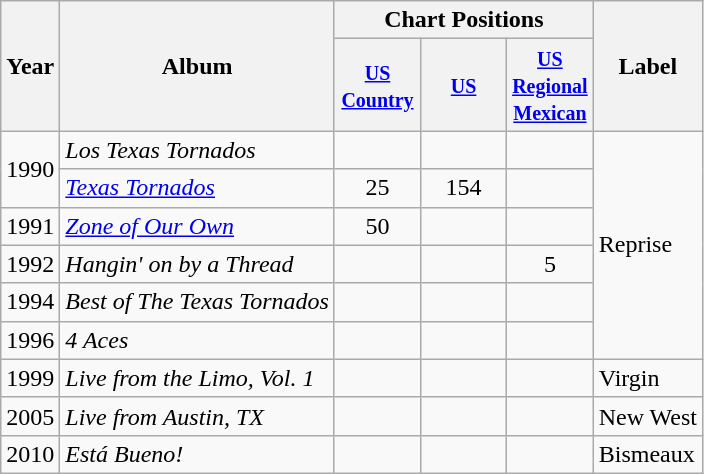<table class="wikitable">
<tr>
<th rowspan="2">Year</th>
<th rowspan="2">Album</th>
<th colspan="3">Chart Positions</th>
<th rowspan="2">Label</th>
</tr>
<tr>
<th width="50"><small><a href='#'>US Country</a></small></th>
<th width="50"><small><a href='#'>US</a></small></th>
<th width="50"><small><a href='#'>US Regional Mexican</a></small></th>
</tr>
<tr>
<td rowspan="2">1990</td>
<td><em>Los Texas Tornados</em></td>
<td></td>
<td></td>
<td></td>
<td rowspan="6">Reprise</td>
</tr>
<tr>
<td><em><a href='#'>Texas Tornados</a></em></td>
<td align="center">25</td>
<td align="center">154</td>
<td></td>
</tr>
<tr>
<td>1991</td>
<td><em><a href='#'>Zone of Our Own</a></em></td>
<td align="center">50</td>
<td></td>
<td></td>
</tr>
<tr>
<td>1992</td>
<td><em>Hangin' on by a Thread</em></td>
<td></td>
<td></td>
<td align="center">5</td>
</tr>
<tr>
<td>1994</td>
<td><em>Best of The Texas Tornados</em></td>
<td></td>
<td></td>
<td></td>
</tr>
<tr>
<td>1996</td>
<td><em>4 Aces</em></td>
<td></td>
<td></td>
<td></td>
</tr>
<tr>
<td>1999</td>
<td><em>Live from the Limo, Vol. 1</em></td>
<td></td>
<td></td>
<td></td>
<td>Virgin</td>
</tr>
<tr>
<td>2005</td>
<td><em>Live from Austin, TX</em></td>
<td></td>
<td></td>
<td></td>
<td>New West</td>
</tr>
<tr>
<td>2010</td>
<td><em>Está Bueno!</em></td>
<td></td>
<td></td>
<td></td>
<td>Bismeaux</td>
</tr>
</table>
